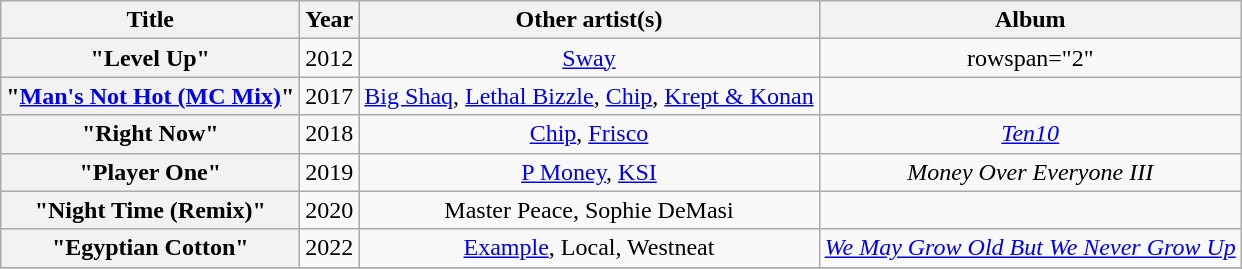<table class="wikitable plainrowheaders" style="text-align:center;">
<tr>
<th scope="col">Title</th>
<th scope="col">Year</th>
<th scope="col">Other artist(s)</th>
<th scope="col">Album</th>
</tr>
<tr>
<th scope="row">"Level Up"</th>
<td>2012</td>
<td><a href='#'>Sway</a></td>
<td>rowspan="2" </td>
</tr>
<tr>
<th scope="row">"<a href='#'>Man's Not Hot (MC Mix)</a>"</th>
<td>2017</td>
<td><a href='#'>Big Shaq</a>, <a href='#'>Lethal Bizzle</a>, <a href='#'>Chip</a>, <a href='#'>Krept & Konan</a></td>
</tr>
<tr>
<th scope="row">"Right Now"</th>
<td>2018</td>
<td><a href='#'>Chip</a>, <a href='#'>Frisco</a></td>
<td><em><a href='#'>Ten10</a></em></td>
</tr>
<tr>
<th scope="row">"Player One"</th>
<td>2019</td>
<td><a href='#'>P Money</a>, <a href='#'>KSI</a></td>
<td><em>Money Over Everyone III</em></td>
</tr>
<tr>
<th scope="row">"Night Time (Remix)"</th>
<td>2020</td>
<td>Master Peace, Sophie DeMasi</td>
<td></td>
</tr>
<tr>
<th scope="row">"Egyptian Cotton"</th>
<td>2022</td>
<td><a href='#'>Example</a>, Local, Westneat</td>
<td><em><a href='#'>We May Grow Old But We Never Grow Up</a></em></td>
</tr>
<tr>
</tr>
</table>
